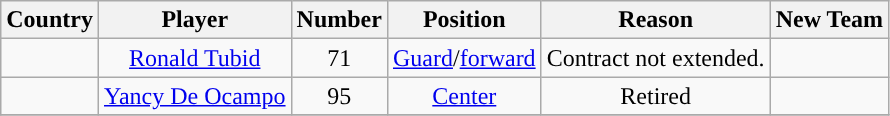<table class="wikitable sortable sortable">
<tr>
<th>Country</th>
<th>Player</th>
<th>Number</th>
<th>Position</th>
<th>Reason</th>
<th>New Team</th>
</tr>
<tr>
<td align=center></td>
<td align=center><a href='#'>Ronald Tubid</a></td>
<td align=center>71</td>
<td align=center><a href='#'>Guard</a>/<a href='#'>forward</a></td>
<td align=center>Contract not extended.</td>
<td></td>
</tr>
<tr>
<td align=center></td>
<td align=center><a href='#'>Yancy De Ocampo</a></td>
<td align=center>95</td>
<td align=center><a href='#'>Center</a></td>
<td align=center>Retired</td>
<td></td>
</tr>
<tr>
</tr>
</table>
